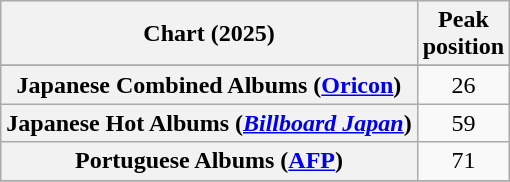<table class="wikitable sortable plainrowheaders" style="text-align:center">
<tr>
<th scope="col">Chart (2025)</th>
<th scope="col">Peak<br>position</th>
</tr>
<tr>
</tr>
<tr>
</tr>
<tr>
<th scope="row">Japanese Combined Albums (<a href='#'>Oricon</a>)</th>
<td>26</td>
</tr>
<tr>
<th scope="row">Japanese Hot Albums (<em><a href='#'>Billboard Japan</a></em>)</th>
<td>59</td>
</tr>
<tr>
<th scope="row">Portuguese Albums (<a href='#'>AFP</a>)</th>
<td>71</td>
</tr>
<tr>
</tr>
</table>
